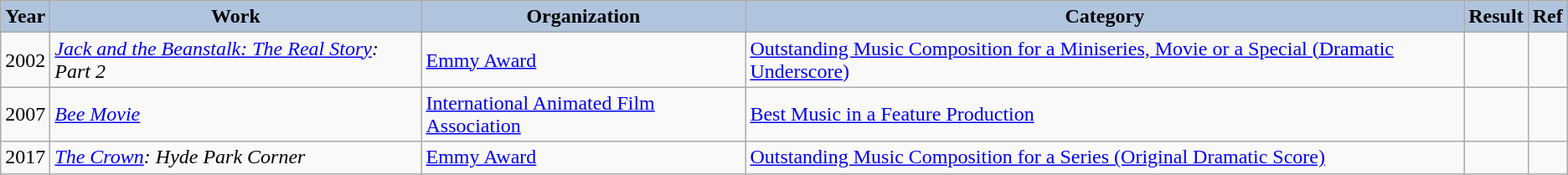<table class="wikitable">
<tr>
<th style="background:#B0C4DE;">Year</th>
<th style="background:#B0C4DE;">Work</th>
<th style="background:#B0C4DE;">Organization</th>
<th style="background:#B0C4DE;">Category</th>
<th style="background:#B0C4DE;">Result</th>
<th style="background:#B0C4DE;">Ref</th>
</tr>
<tr>
<td>2002</td>
<td><em><a href='#'>Jack and the Beanstalk: The Real Story</a>: Part 2</em></td>
<td><a href='#'>Emmy Award</a></td>
<td><a href='#'>Outstanding Music Composition for a Miniseries, Movie or a Special (Dramatic Underscore)</a></td>
<td></td>
<td></td>
</tr>
<tr>
<td>2007</td>
<td><em><a href='#'>Bee Movie</a></em></td>
<td><a href='#'>International Animated Film Association</a></td>
<td><a href='#'>Best Music in a Feature Production</a></td>
<td></td>
<td></td>
</tr>
<tr>
<td>2017</td>
<td><em><a href='#'>The Crown</a>: Hyde Park Corner</em></td>
<td><a href='#'>Emmy Award</a></td>
<td><a href='#'>Outstanding Music Composition for a Series (Original Dramatic Score)</a></td>
<td></td>
<td></td>
</tr>
</table>
